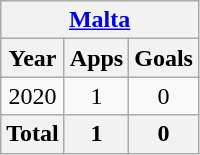<table class="wikitable" style="text-align:center">
<tr>
<th colspan=3><a href='#'>Malta</a></th>
</tr>
<tr>
<th>Year</th>
<th>Apps</th>
<th>Goals</th>
</tr>
<tr>
<td>2020</td>
<td>1</td>
<td>0</td>
</tr>
<tr>
<th>Total</th>
<th>1</th>
<th>0</th>
</tr>
</table>
